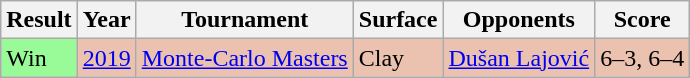<table class="wikitable">
<tr>
<th>Result</th>
<th>Year</th>
<th>Tournament</th>
<th>Surface</th>
<th>Opponents</th>
<th class="unsortable">Score</th>
</tr>
<tr style="background:#EBC2AF;">
<td bgcolor=98FB98>Win</td>
<td><a href='#'>2019</a></td>
<td><a href='#'>Monte-Carlo Masters</a></td>
<td>Clay</td>
<td> <a href='#'>Dušan Lajović</a></td>
<td>6–3, 6–4</td>
</tr>
</table>
